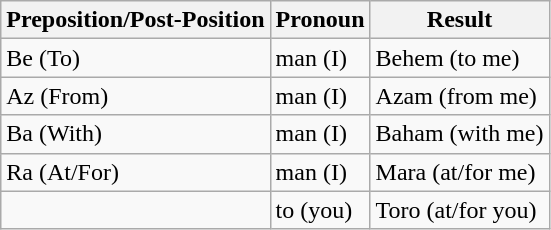<table class="wikitable">
<tr>
<th>Preposition/Post-Position</th>
<th>Pronoun</th>
<th>Result</th>
</tr>
<tr>
<td>Be (To)</td>
<td>man (I)</td>
<td>Behem (to me)</td>
</tr>
<tr>
<td>Az (From)</td>
<td>man (I)</td>
<td>Azam (from me)</td>
</tr>
<tr>
<td>Ba (With)</td>
<td>man (I)</td>
<td>Baham (with me)</td>
</tr>
<tr>
<td>Ra (At/For)</td>
<td>man (I)</td>
<td>Mara (at/for me)</td>
</tr>
<tr>
<td></td>
<td>to (you)</td>
<td>Toro (at/for you)</td>
</tr>
</table>
